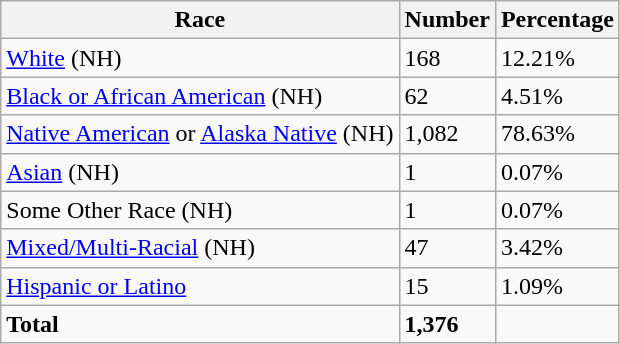<table class="wikitable">
<tr>
<th>Race</th>
<th>Number</th>
<th>Percentage</th>
</tr>
<tr>
<td><a href='#'>White</a> (NH)</td>
<td>168</td>
<td>12.21%</td>
</tr>
<tr>
<td><a href='#'>Black or African American</a> (NH)</td>
<td>62</td>
<td>4.51%</td>
</tr>
<tr>
<td><a href='#'>Native American</a> or <a href='#'>Alaska Native</a> (NH)</td>
<td>1,082</td>
<td>78.63%</td>
</tr>
<tr>
<td><a href='#'>Asian</a> (NH)</td>
<td>1</td>
<td>0.07%</td>
</tr>
<tr>
<td>Some Other Race (NH)</td>
<td>1</td>
<td>0.07%</td>
</tr>
<tr>
<td><a href='#'>Mixed/Multi-Racial</a> (NH)</td>
<td>47</td>
<td>3.42%</td>
</tr>
<tr>
<td><a href='#'>Hispanic or Latino</a></td>
<td>15</td>
<td>1.09%</td>
</tr>
<tr>
<td><strong>Total</strong></td>
<td><strong>1,376</strong></td>
<td></td>
</tr>
</table>
